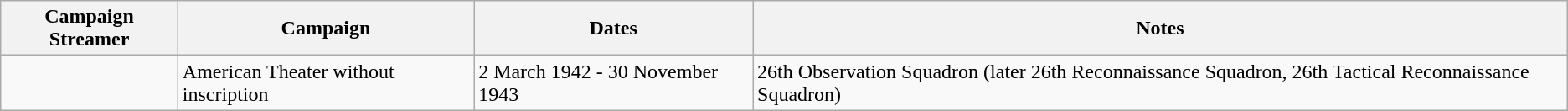<table class="wikitable">
<tr>
<th>Campaign Streamer</th>
<th>Campaign</th>
<th>Dates</th>
<th>Notes</th>
</tr>
<tr>
<td></td>
<td>American Theater without inscription</td>
<td>2 March 1942 - 30 November 1943</td>
<td>26th Observation Squadron (later 26th Reconnaissance Squadron, 26th Tactical Reconnaissance Squadron)</td>
</tr>
</table>
